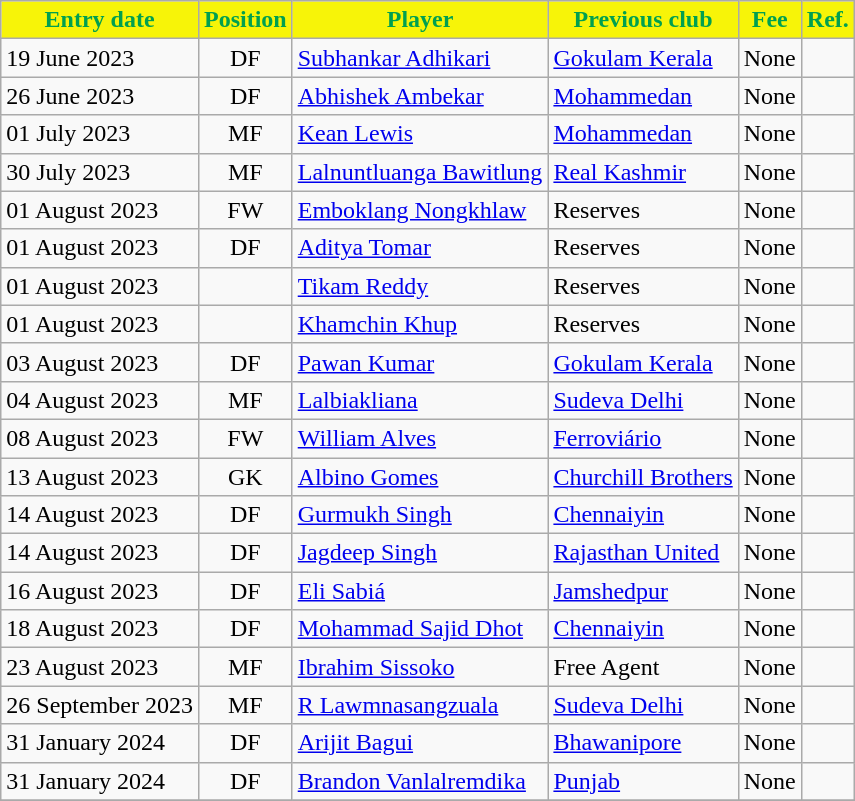<table class="wikitable sortable">
<tr>
<th style="background:#F7F408; color:#00A050;"><strong>Entry date</strong></th>
<th style="background:#F7F408; color:#00A050;"><strong>Position</strong></th>
<th style="background:#F7F408; color:#00A050;"><strong>Player</strong></th>
<th style="background:#F7F408; color:#00A050;"><strong>Previous club</strong></th>
<th style="background:#F7F408; color:#00A050;"><strong>Fee</strong></th>
<th style="background:#F7F408; color:#00A050;"><strong>Ref.</strong></th>
</tr>
<tr>
<td>19 June 2023</td>
<td style="text-align:center;">DF</td>
<td style="text-align:left;"><a href='#'>Subhankar Adhikari</a></td>
<td style="text-align:left;"> <a href='#'>Gokulam Kerala</a></td>
<td>None</td>
<td></td>
</tr>
<tr>
<td>26 June 2023</td>
<td style="text-align:center;">DF</td>
<td style="text-align:left;"><a href='#'>Abhishek Ambekar</a></td>
<td style="text-align:left;"> <a href='#'>Mohammedan</a></td>
<td>None</td>
<td></td>
</tr>
<tr>
<td>01 July 2023</td>
<td style="text-align:center;">MF</td>
<td style="text-align:left;"><a href='#'>Kean Lewis</a></td>
<td style="text-align:left;"> <a href='#'>Mohammedan</a></td>
<td>None</td>
<td></td>
</tr>
<tr>
<td>30 July 2023</td>
<td style="text-align:center;">MF</td>
<td style="text-align:left;"><a href='#'>Lalnuntluanga Bawitlung</a></td>
<td style="text-align:left;"> <a href='#'>Real Kashmir</a></td>
<td>None</td>
<td></td>
</tr>
<tr>
<td>01 August 2023</td>
<td style="text-align:center;">FW</td>
<td style="text-align:left;"><a href='#'>Emboklang Nongkhlaw</a></td>
<td style="text-align:left;"> Reserves</td>
<td>None</td>
<td></td>
</tr>
<tr>
<td>01 August 2023</td>
<td style="text-align:center;">DF</td>
<td style="text-align:left;"><a href='#'>Aditya Tomar</a></td>
<td style="text-align:left;"> Reserves</td>
<td>None</td>
<td></td>
</tr>
<tr>
<td>01 August 2023</td>
<td style="text-align:center;"></td>
<td style="text-align:left;"><a href='#'>Tikam Reddy</a></td>
<td style="text-align:left;"> Reserves</td>
<td>None</td>
<td></td>
</tr>
<tr>
<td>01 August 2023</td>
<td style="text-align:center;"></td>
<td style="text-align:left;"><a href='#'>Khamchin Khup</a></td>
<td style="text-align:left;"> Reserves</td>
<td>None</td>
<td></td>
</tr>
<tr>
<td>03 August 2023</td>
<td style="text-align:center;">DF</td>
<td style="text-align:left;"><a href='#'>Pawan Kumar</a></td>
<td style="text-align:left;"> <a href='#'>Gokulam Kerala</a></td>
<td>None</td>
<td></td>
</tr>
<tr>
<td>04 August 2023</td>
<td style="text-align:center;">MF</td>
<td style="text-align:left;"><a href='#'>Lalbiakliana</a></td>
<td style="text-align:left;"> <a href='#'>Sudeva Delhi</a></td>
<td>None</td>
<td></td>
</tr>
<tr>
<td>08 August 2023</td>
<td style="text-align:center;">FW</td>
<td style="text-align:left;"> <a href='#'>William Alves</a></td>
<td style="text-align:left;"> <a href='#'>Ferroviário</a></td>
<td>None</td>
<td></td>
</tr>
<tr>
<td>13 August 2023</td>
<td style="text-align:center;">GK</td>
<td style="text-align:left;"><a href='#'>Albino Gomes</a></td>
<td style="text-align:left;"> <a href='#'>Churchill Brothers</a></td>
<td>None</td>
<td></td>
</tr>
<tr>
<td>14 August 2023</td>
<td style="text-align:center;">DF</td>
<td style="text-align:left;"><a href='#'>Gurmukh Singh</a></td>
<td style="text-align:left;"> <a href='#'>Chennaiyin</a></td>
<td>None</td>
<td></td>
</tr>
<tr>
<td>14 August 2023</td>
<td style="text-align:center;">DF</td>
<td style="text-align:left;"><a href='#'>Jagdeep Singh</a></td>
<td style="text-align:left;"> <a href='#'>Rajasthan United</a></td>
<td>None</td>
<td></td>
</tr>
<tr>
<td>16 August 2023</td>
<td style="text-align:center;">DF</td>
<td style="text-align:left;"> <a href='#'>Eli Sabiá</a></td>
<td style="text-align:left;"> <a href='#'>Jamshedpur</a></td>
<td>None</td>
<td></td>
</tr>
<tr>
<td>18 August 2023</td>
<td style="text-align:center;">DF</td>
<td style="text-align:left;"><a href='#'>Mohammad Sajid Dhot</a></td>
<td style="text-align:left;"> <a href='#'>Chennaiyin</a></td>
<td>None</td>
<td></td>
</tr>
<tr>
<td>23 August 2023</td>
<td style="text-align:center;">MF</td>
<td style="text-align:left;"> <a href='#'>Ibrahim Sissoko</a></td>
<td style="text-align:left;">Free Agent</td>
<td>None</td>
<td></td>
</tr>
<tr>
<td>26 September 2023</td>
<td style="text-align:center;">MF</td>
<td style="text-align:left;"><a href='#'>R Lawmnasangzuala</a></td>
<td style="text-align:left;"> <a href='#'>Sudeva Delhi</a></td>
<td>None</td>
<td></td>
</tr>
<tr>
<td>31 January 2024</td>
<td style="text-align:center;">DF</td>
<td style="text-align:left;"><a href='#'>Arijit Bagui</a></td>
<td style="text-align:left;"> <a href='#'>Bhawanipore</a></td>
<td>None</td>
<td></td>
</tr>
<tr>
<td>31 January 2024</td>
<td style="text-align:center;">DF</td>
<td style="text-align:left;"><a href='#'>Brandon Vanlalremdika</a></td>
<td style="text-align:left;"> <a href='#'>Punjab</a></td>
<td>None</td>
<td></td>
</tr>
<tr>
</tr>
</table>
